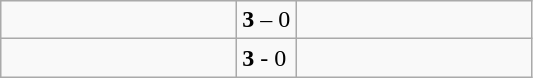<table class="wikitable">
<tr>
<td width=150></td>
<td><strong>3</strong> – 0</td>
<td width=150></td>
</tr>
<tr>
<td></td>
<td><strong>3</strong> - 0</td>
<td></td>
</tr>
</table>
